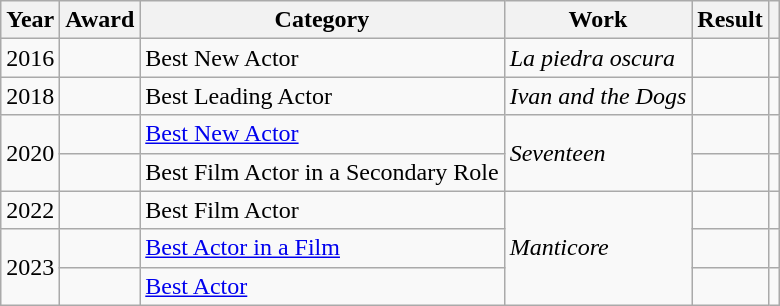<table class="wikitable sortable plainrowheaders">
<tr>
<th>Year</th>
<th>Award</th>
<th>Category</th>
<th>Work</th>
<th>Result</th>
<th scope="col" class="unsortable"></th>
</tr>
<tr>
<td align = "center">2016</td>
<td></td>
<td>Best New Actor</td>
<td><em>La piedra oscura</em></td>
<td></td>
<td align = "center"></td>
</tr>
<tr>
<td align = "center">2018</td>
<td></td>
<td>Best Leading Actor</td>
<td><em>Ivan and the Dogs</em></td>
<td></td>
<td align = "center"></td>
</tr>
<tr>
<td align = "center" rowspan = "2">2020</td>
<td></td>
<td><a href='#'>Best New Actor</a></td>
<td rowspan = "2"><em>Seventeen</em></td>
<td></td>
<td align = "center"></td>
</tr>
<tr>
<td></td>
<td>Best Film Actor in a Secondary Role</td>
<td></td>
<td align = "center"></td>
</tr>
<tr>
<td align = "center">2022</td>
<td></td>
<td>Best Film Actor</td>
<td rowspan = "3"><em>Manticore</em></td>
<td></td>
<td align = "center"></td>
</tr>
<tr>
<td rowspan = "2" align = "center">2023</td>
<td></td>
<td><a href='#'>Best Actor in a Film</a></td>
<td></td>
<td align = "center"></td>
</tr>
<tr>
<td></td>
<td><a href='#'>Best Actor</a></td>
<td></td>
<td align = "center"></td>
</tr>
</table>
